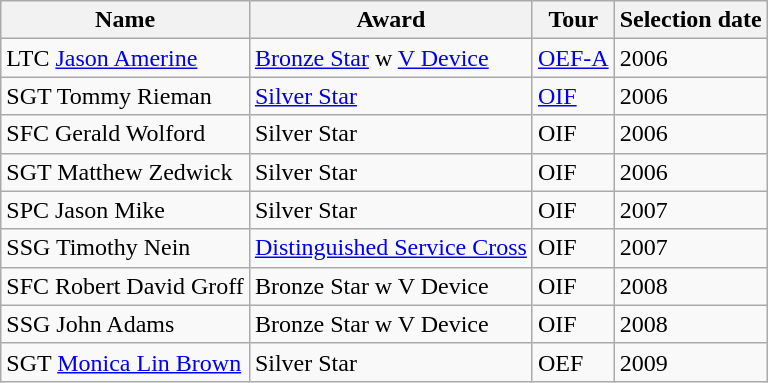<table class="wikitable">
<tr>
<th>Name</th>
<th>Award</th>
<th>Tour</th>
<th>Selection date</th>
</tr>
<tr>
<td>LTC <a href='#'>Jason Amerine</a></td>
<td><a href='#'>Bronze Star</a> w <a href='#'>V Device</a></td>
<td><a href='#'>OEF-A</a></td>
<td>2006</td>
</tr>
<tr>
<td>SGT Tommy Rieman</td>
<td><a href='#'>Silver Star</a></td>
<td><a href='#'>OIF</a></td>
<td>2006</td>
</tr>
<tr>
<td>SFC Gerald Wolford</td>
<td>Silver Star</td>
<td>OIF</td>
<td>2006</td>
</tr>
<tr>
<td>SGT Matthew Zedwick</td>
<td>Silver Star</td>
<td>OIF</td>
<td>2006</td>
</tr>
<tr>
<td>SPC Jason Mike</td>
<td>Silver Star</td>
<td>OIF</td>
<td>2007</td>
</tr>
<tr>
<td>SSG Timothy Nein</td>
<td><a href='#'>Distinguished Service Cross</a></td>
<td>OIF</td>
<td>2007</td>
</tr>
<tr>
<td>SFC Robert David Groff</td>
<td>Bronze Star w V Device</td>
<td>OIF</td>
<td>2008</td>
</tr>
<tr>
<td>SSG John Adams</td>
<td>Bronze Star w V Device</td>
<td>OIF</td>
<td>2008</td>
</tr>
<tr>
<td>SGT <a href='#'>Monica Lin Brown</a></td>
<td>Silver Star</td>
<td>OEF</td>
<td>2009</td>
</tr>
</table>
